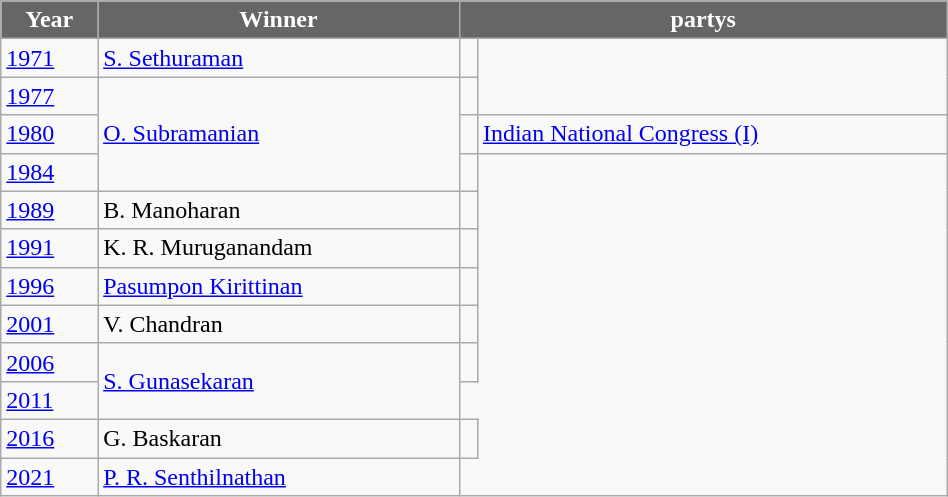<table class="wikitable" width="50%">
<tr>
<th style="background-color:#666666; color:white">Year</th>
<th style="background-color:#666666; color:white">Winner</th>
<th style="background-color:#666666; color:white" colspan="2">partys</th>
</tr>
<tr>
<td><a href='#'>1971</a></td>
<td><a href='#'>S. Sethuraman</a></td>
<td></td>
</tr>
<tr>
<td><a href='#'>1977</a></td>
<td rowspan=3><a href='#'>O. Subramanian</a></td>
<td></td>
</tr>
<tr>
<td><a href='#'>1980</a></td>
<td></td>
<td><a href='#'>Indian National Congress (I)</a></td>
</tr>
<tr>
<td><a href='#'>1984</a></td>
<td></td>
</tr>
<tr>
<td><a href='#'>1989</a></td>
<td>B. Manoharan</td>
<td></td>
</tr>
<tr>
<td><a href='#'>1991</a></td>
<td>K. R. Muruganandam</td>
<td></td>
</tr>
<tr>
<td><a href='#'>1996</a></td>
<td><a href='#'>Pasumpon Kirittinan</a></td>
<td></td>
</tr>
<tr>
<td><a href='#'>2001</a></td>
<td>V. Chandran</td>
<td></td>
</tr>
<tr>
<td><a href='#'>2006</a></td>
<td rowspan=2><a href='#'>S. Gunasekaran</a></td>
<td></td>
</tr>
<tr>
<td><a href='#'>2011</a></td>
</tr>
<tr>
<td><a href='#'>2016</a></td>
<td>G. Baskaran</td>
<td></td>
</tr>
<tr>
<td><a href='#'>2021</a></td>
<td><a href='#'>P. R. Senthilnathan</a></td>
</tr>
</table>
